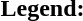<table class="toccolours" style="font-size:100%; white-space:nowrap;">
<tr>
<td><strong>Legend:</strong></td>
<td>      </td>
</tr>
<tr>
<td></td>
</tr>
<tr>
<td></td>
</tr>
</table>
